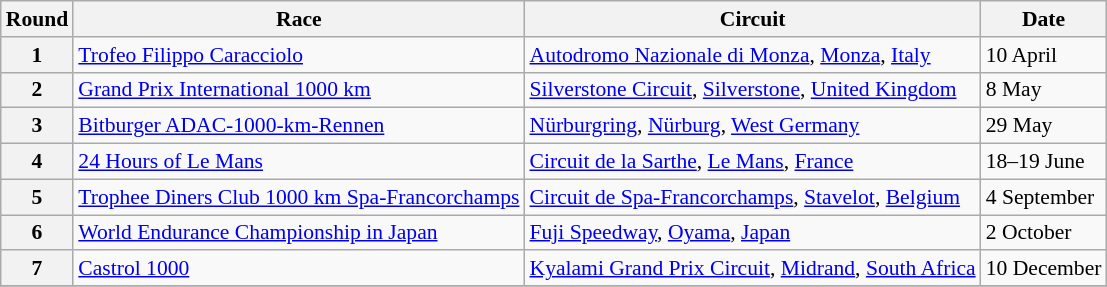<table class="wikitable" style="font-size: 90%;">
<tr>
<th>Round</th>
<th>Race</th>
<th>Circuit</th>
<th>Date</th>
</tr>
<tr>
<th>1</th>
<td><a href='#'>Trofeo Filippo Caracciolo</a></td>
<td> <a href='#'>Autodromo Nazionale di Monza</a>, <a href='#'>Monza</a>, <a href='#'>Italy</a></td>
<td>10 April</td>
</tr>
<tr>
<th>2</th>
<td><a href='#'>Grand Prix International 1000 km</a></td>
<td> <a href='#'>Silverstone Circuit</a>, <a href='#'>Silverstone</a>, <a href='#'>United Kingdom</a></td>
<td>8 May</td>
</tr>
<tr>
<th>3</th>
<td><a href='#'>Bitburger ADAC-1000-km-Rennen</a></td>
<td> <a href='#'>Nürburgring</a>, <a href='#'>Nürburg</a>, <a href='#'>West Germany</a></td>
<td>29 May</td>
</tr>
<tr>
<th>4</th>
<td><a href='#'>24 Hours of Le Mans</a></td>
<td> <a href='#'>Circuit de la Sarthe</a>, <a href='#'>Le Mans</a>, <a href='#'>France</a></td>
<td>18–19 June</td>
</tr>
<tr>
<th>5</th>
<td><a href='#'>Trophee Diners Club 1000 km Spa-Francorchamps</a></td>
<td> <a href='#'>Circuit de Spa-Francorchamps</a>, <a href='#'>Stavelot</a>, <a href='#'>Belgium</a></td>
<td>4 September</td>
</tr>
<tr>
<th>6</th>
<td><a href='#'>World Endurance Championship in Japan</a></td>
<td> <a href='#'>Fuji Speedway</a>, <a href='#'>Oyama</a>, <a href='#'>Japan</a></td>
<td>2 October</td>
</tr>
<tr>
<th>7</th>
<td><a href='#'>Castrol 1000</a></td>
<td> <a href='#'>Kyalami Grand Prix Circuit</a>, <a href='#'>Midrand</a>, <a href='#'>South Africa</a></td>
<td>10 December</td>
</tr>
<tr>
</tr>
</table>
